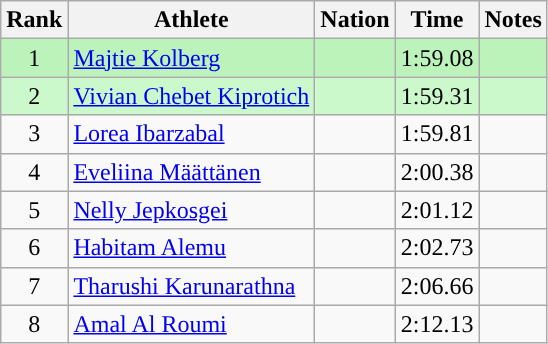<table class="wikitable sortable" style="text-align:center;">
<tr>
<th>Rank</th>
<th>Athlete</th>
<th>Nation</th>
<th>Time</th>
<th>Notes</th>
</tr>
<tr bgcolor=bbf3bb>
<td>1</td>
<td align=left><a href='#'>Majtie Kolberg</a></td>
<td align=left></td>
<td>1:59.08</td>
<td></td>
</tr>
<tr bgcolor=ccf9cc>
<td>2</td>
<td align=left><a href='#'>Vivian Chebet Kiprotich</a></td>
<td align=left></td>
<td>1:59.31</td>
<td></td>
</tr>
<tr>
<td>3</td>
<td align=left><a href='#'>Lorea Ibarzabal</a></td>
<td align=left></td>
<td>1:59.81</td>
<td></td>
</tr>
<tr>
<td>4</td>
<td align=left><a href='#'>Eveliina Määttänen</a></td>
<td align=left></td>
<td>2:00.38</td>
<td></td>
</tr>
<tr>
<td>5</td>
<td align=left><a href='#'>Nelly Jepkosgei</a></td>
<td align=left></td>
<td>2:01.12</td>
<td></td>
</tr>
<tr>
<td>6</td>
<td align=left><a href='#'>Habitam Alemu</a></td>
<td align=left></td>
<td>2:02.73</td>
<td></td>
</tr>
<tr>
<td>7</td>
<td align=left><a href='#'>Tharushi Karunarathna</a></td>
<td align=left></td>
<td>2:06.66</td>
<td></td>
</tr>
<tr>
<td>8</td>
<td align=left><a href='#'>Amal Al Roumi</a></td>
<td align=left></td>
<td>2:12.13</td>
<td></td>
</tr>
</table>
